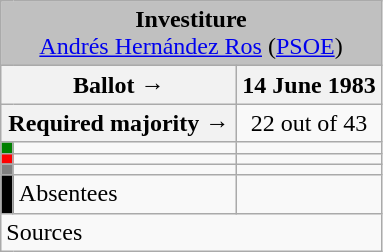<table class="wikitable" style="text-align:center;">
<tr>
<td colspan="3" align="center" bgcolor="#C0C0C0"><strong>Investiture</strong><br><a href='#'>Andrés Hernández Ros</a> (<a href='#'>PSOE</a>)</td>
</tr>
<tr>
<th colspan="2" width="150px">Ballot →</th>
<th>14 June 1983</th>
</tr>
<tr>
<th colspan="2">Required majority →</th>
<td>22 out of 43 </td>
</tr>
<tr>
<th width="1px" style="background:green;"></th>
<td align="left"></td>
<td></td>
</tr>
<tr>
<th style="color:inherit;background:red;"></th>
<td align="left"></td>
<td></td>
</tr>
<tr>
<th style="color:inherit;background:gray;"></th>
<td align="left"></td>
<td></td>
</tr>
<tr>
<th style="color:inherit;background:black;"></th>
<td align="left"><span>Absentees</span></td>
<td></td>
</tr>
<tr>
<td align="left" colspan="3">Sources</td>
</tr>
</table>
